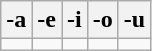<table class="wikitable" style="text-align:center;">
<tr>
<th>-a</th>
<th>-e</th>
<th>-i</th>
<th>-o</th>
<th>-u</th>
</tr>
<tr dir="rtl">
<td><span></span></td>
<td><span></span></td>
<td><span></span></td>
<td><span></span></td>
<td><span></span></td>
</tr>
</table>
